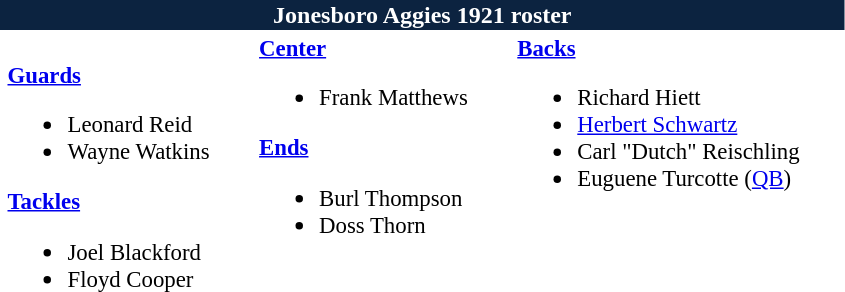<table class="toccolours" style="text-align: left;">
<tr>
<th colspan="9" style="background:#0C2340; color:white; text-align:center;"><strong>Jonesboro Aggies 1921 roster</strong></th>
</tr>
<tr>
<td></td>
<td style="font-size:95%; vertical-align:top;"><br><strong><a href='#'>Guards</a></strong><ul><li>Leonard Reid</li><li>Wayne Watkins</li></ul><strong><a href='#'>Tackles</a></strong><ul><li>Joel Blackford</li><li>Floyd Cooper</li></ul></td>
<td style="width: 25px;"></td>
<td style="font-size:95%; vertical-align:top;"><strong><a href='#'>Center</a></strong><br><ul><li>Frank Matthews</li></ul><strong><a href='#'>Ends</a></strong><ul><li>Burl Thompson</li><li>Doss Thorn</li></ul></td>
<td style="width: 25px;"></td>
<td style="font-size:95%; vertical-align:top;"><strong><a href='#'>Backs</a></strong><br><ul><li>Richard Hiett</li><li><a href='#'>Herbert Schwartz</a></li><li>Carl "Dutch" Reischling</li><li>Euguene Turcotte (<a href='#'>QB</a>)</li></ul></td>
<td style="width: 25px;"></td>
</tr>
</table>
